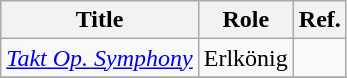<table class="wikitable">
<tr>
<th>Title</th>
<th>Role</th>
<th>Ref.</th>
</tr>
<tr>
<td><em><a href='#'>Takt Op. Symphony</a></em></td>
<td>Erlkönig</td>
<td></td>
</tr>
<tr>
</tr>
</table>
